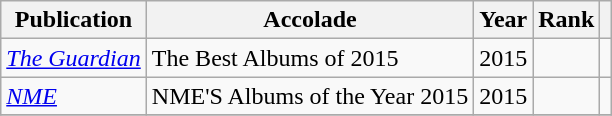<table class="sortable wikitable">
<tr>
<th>Publication</th>
<th>Accolade</th>
<th>Year</th>
<th>Rank</th>
<th class="unsortable"></th>
</tr>
<tr>
<td><em><a href='#'>The Guardian</a></em></td>
<td>The Best Albums of 2015</td>
<td>2015</td>
<td></td>
<td></td>
</tr>
<tr>
<td><em><a href='#'>NME</a></em></td>
<td>NME'S Albums of the Year 2015</td>
<td>2015</td>
<td></td>
<td></td>
</tr>
<tr>
</tr>
</table>
